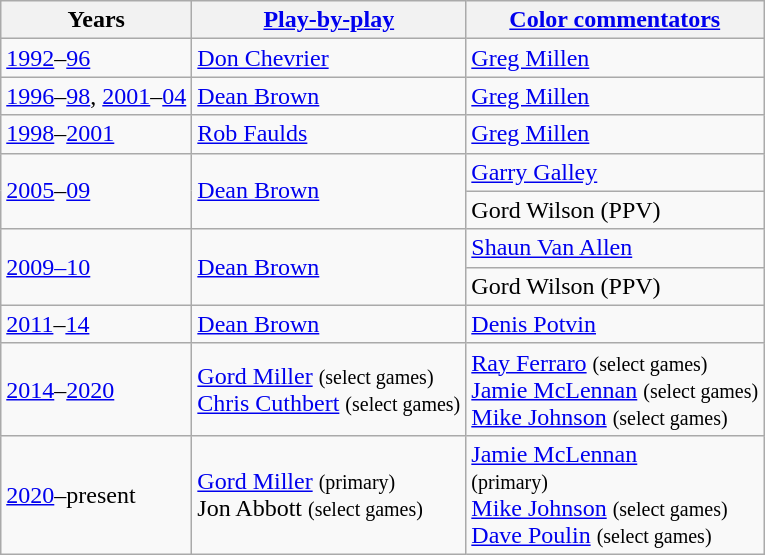<table class="wikitable">
<tr>
<th>Years</th>
<th><a href='#'>Play-by-play</a></th>
<th><a href='#'>Color commentators</a></th>
</tr>
<tr>
<td><a href='#'>1992</a>–<a href='#'>96</a></td>
<td><a href='#'>Don Chevrier</a></td>
<td><a href='#'>Greg Millen</a></td>
</tr>
<tr>
<td><a href='#'>1996</a>–<a href='#'>98</a>, <a href='#'>2001</a>–<a href='#'>04</a></td>
<td><a href='#'>Dean Brown</a></td>
<td><a href='#'>Greg Millen</a></td>
</tr>
<tr>
<td><a href='#'>1998</a>–<a href='#'>2001</a></td>
<td><a href='#'>Rob Faulds</a></td>
<td><a href='#'>Greg Millen</a></td>
</tr>
<tr>
<td rowspan=2><a href='#'>2005</a>–<a href='#'>09</a></td>
<td rowspan=2><a href='#'>Dean Brown</a></td>
<td><a href='#'>Garry Galley</a></td>
</tr>
<tr>
<td>Gord Wilson (PPV)</td>
</tr>
<tr>
<td rowspan=2><a href='#'>2009–10</a></td>
<td rowspan=2><a href='#'>Dean Brown</a></td>
<td><a href='#'>Shaun Van Allen</a></td>
</tr>
<tr>
<td>Gord Wilson (PPV)</td>
</tr>
<tr>
<td><a href='#'>2011</a>–<a href='#'>14</a></td>
<td><a href='#'>Dean Brown</a></td>
<td><a href='#'>Denis Potvin</a></td>
</tr>
<tr>
<td><a href='#'>2014</a>–<a href='#'>2020</a></td>
<td><a href='#'>Gord Miller</a> <small>(select games)</small><br><a href='#'>Chris Cuthbert</a> <small>(select games)</small></td>
<td><a href='#'>Ray Ferraro</a> <small>(select games)</small><br><a href='#'>Jamie McLennan</a> <small>(select games)</small><br><a href='#'>Mike Johnson</a> <small>(select games)</small></td>
</tr>
<tr>
<td><a href='#'>2020</a>–present</td>
<td><a href='#'>Gord Miller</a> <small>(primary)</small><br>Jon Abbott <small>(select games)</small></td>
<td><a href='#'>Jamie McLennan</a><br><small>(primary)</small><br><a href='#'>Mike Johnson</a> <small>(select games)</small><br><a href='#'>Dave Poulin</a> <small>(select games)</small></td>
</tr>
</table>
